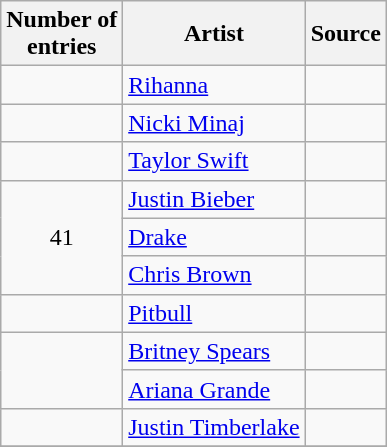<table class="wikitable">
<tr>
<th>Number of <br>entries</th>
<th>Artist</th>
<th>Source</th>
</tr>
<tr>
<td></td>
<td><a href='#'>Rihanna</a></td>
<td></td>
</tr>
<tr>
<td></td>
<td><a href='#'>Nicki Minaj</a></td>
<td></td>
</tr>
<tr>
<td></td>
<td><a href='#'>Taylor Swift</a></td>
<td></td>
</tr>
<tr>
<td rowspan="3" style="text-align:center;">41</td>
<td><a href='#'>Justin Bieber</a></td>
<td></td>
</tr>
<tr>
<td><a href='#'>Drake</a></td>
<td></td>
</tr>
<tr>
<td><a href='#'>Chris Brown</a></td>
<td></td>
</tr>
<tr>
<td></td>
<td><a href='#'>Pitbull</a></td>
<td></td>
</tr>
<tr>
<td rowspan="2" style="text-align:center;"></td>
<td><a href='#'>Britney Spears</a></td>
<td></td>
</tr>
<tr>
<td><a href='#'>Ariana Grande</a></td>
<td></td>
</tr>
<tr>
<td></td>
<td><a href='#'>Justin Timberlake</a></td>
<td></td>
</tr>
<tr>
</tr>
</table>
